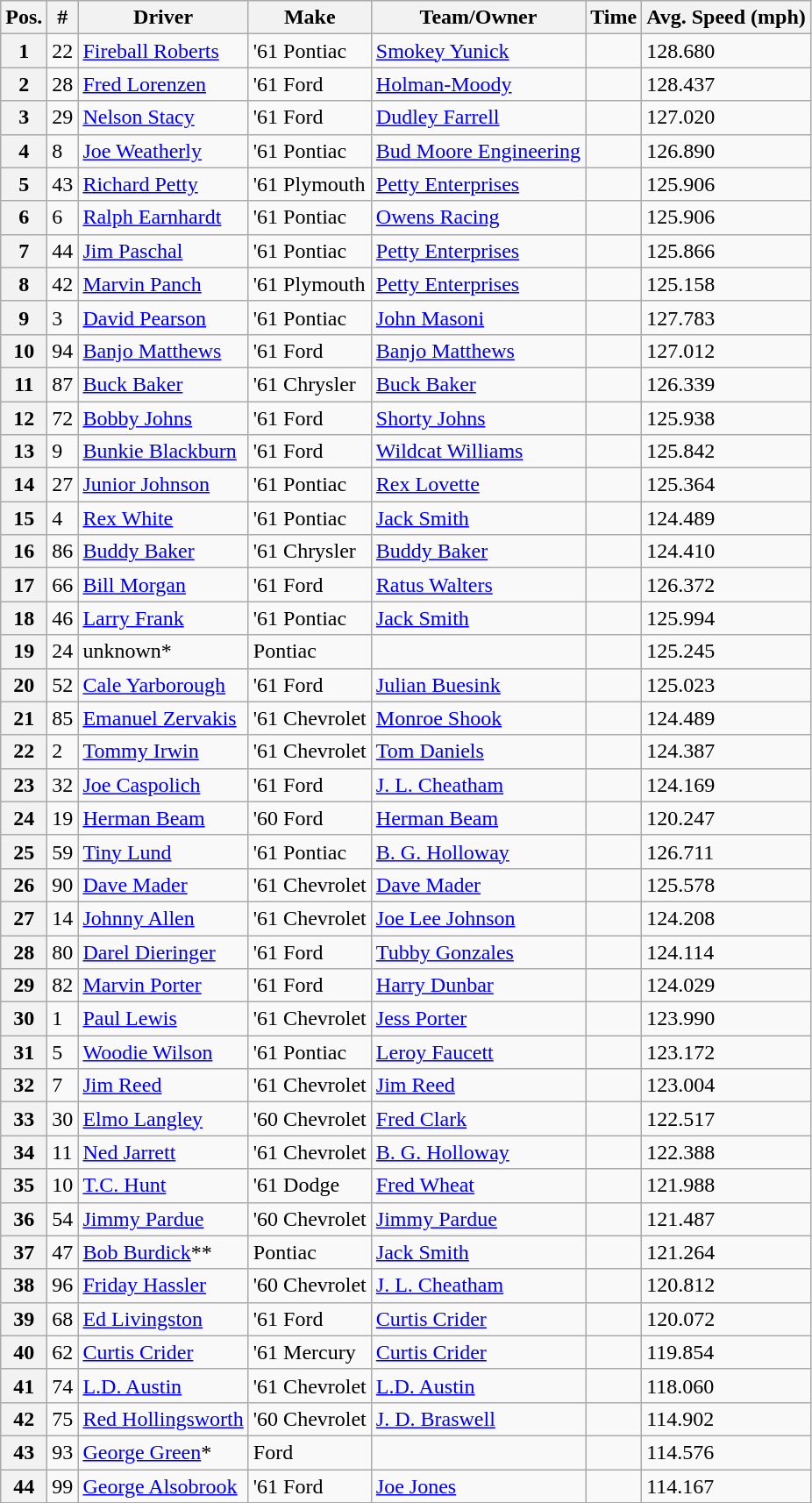<table class="wikitable">
<tr>
<th>Pos.</th>
<th>#</th>
<th>Driver</th>
<th>Make</th>
<th>Team/Owner</th>
<th>Time</th>
<th>Avg. Speed (mph)</th>
</tr>
<tr>
<th>1</th>
<td>22</td>
<td><a href='#'>Fireball Roberts</a></td>
<td>'61 Pontiac</td>
<td><a href='#'>Smokey Yunick</a></td>
<td></td>
<td>128.680</td>
</tr>
<tr>
<th>2</th>
<td>28</td>
<td><a href='#'>Fred Lorenzen</a></td>
<td>'61 Ford</td>
<td><a href='#'>Holman-Moody</a></td>
<td></td>
<td>128.437</td>
</tr>
<tr>
<th>3</th>
<td>29</td>
<td><a href='#'>Nelson Stacy</a></td>
<td>'61 Ford</td>
<td><a href='#'>Dudley Farrell</a></td>
<td></td>
<td>127.020</td>
</tr>
<tr>
<th>4</th>
<td>8</td>
<td><a href='#'>Joe Weatherly</a></td>
<td>'61 Pontiac</td>
<td><a href='#'>Bud Moore Engineering</a></td>
<td></td>
<td>126.890</td>
</tr>
<tr>
<th>5</th>
<td>43</td>
<td><a href='#'>Richard Petty</a></td>
<td>'61 Plymouth</td>
<td><a href='#'>Petty Enterprises</a></td>
<td></td>
<td>125.906</td>
</tr>
<tr>
<th>6</th>
<td>6</td>
<td><a href='#'>Ralph Earnhardt</a></td>
<td>'61 Pontiac</td>
<td><a href='#'>Owens Racing</a></td>
<td></td>
<td>125.906</td>
</tr>
<tr>
<th>7</th>
<td>44</td>
<td><a href='#'>Jim Paschal</a></td>
<td>'61 Pontiac</td>
<td><a href='#'>Petty Enterprises</a></td>
<td></td>
<td>125.866</td>
</tr>
<tr>
<th>8</th>
<td>42</td>
<td><a href='#'>Marvin Panch</a></td>
<td>'61 Plymouth</td>
<td><a href='#'>Petty Enterprises</a></td>
<td></td>
<td>125.158</td>
</tr>
<tr>
<th>9</th>
<td>3</td>
<td><a href='#'>David Pearson</a></td>
<td>'61 Pontiac</td>
<td><a href='#'>John Masoni</a></td>
<td></td>
<td>127.783</td>
</tr>
<tr>
<th>10</th>
<td>94</td>
<td><a href='#'>Banjo Matthews</a></td>
<td>'61 Ford</td>
<td><a href='#'>Banjo Matthews</a></td>
<td></td>
<td>127.012</td>
</tr>
<tr>
<th>11</th>
<td>87</td>
<td><a href='#'>Buck Baker</a></td>
<td>'61 Chrysler</td>
<td><a href='#'>Buck Baker</a></td>
<td></td>
<td>126.339</td>
</tr>
<tr>
<th>12</th>
<td>72</td>
<td><a href='#'>Bobby Johns</a></td>
<td>'61 Ford</td>
<td><a href='#'>Shorty Johns</a></td>
<td></td>
<td>125.938</td>
</tr>
<tr>
<th>13</th>
<td>9</td>
<td><a href='#'>Bunkie Blackburn</a></td>
<td>'61 Ford</td>
<td><a href='#'>Wildcat Williams</a></td>
<td></td>
<td>125.842</td>
</tr>
<tr>
<th>14</th>
<td>27</td>
<td><a href='#'>Junior Johnson</a></td>
<td>'61 Pontiac</td>
<td><a href='#'>Rex Lovette</a></td>
<td></td>
<td>125.364</td>
</tr>
<tr>
<th>15</th>
<td>4</td>
<td><a href='#'>Rex White</a></td>
<td>'61 Pontiac</td>
<td><a href='#'>Jack Smith</a></td>
<td></td>
<td>124.489</td>
</tr>
<tr>
<th>16</th>
<td>86</td>
<td><a href='#'>Buddy Baker</a></td>
<td>'61 Chrysler</td>
<td><a href='#'>Buddy Baker</a></td>
<td></td>
<td>124.410</td>
</tr>
<tr>
<th>17</th>
<td>66</td>
<td><a href='#'>Bill Morgan</a></td>
<td>'61 Ford</td>
<td><a href='#'>Ratus Walters</a></td>
<td></td>
<td>126.372</td>
</tr>
<tr>
<th>18</th>
<td>46</td>
<td><a href='#'>Larry Frank</a></td>
<td>'61 Pontiac</td>
<td><a href='#'>Jack Smith</a></td>
<td></td>
<td>125.994</td>
</tr>
<tr>
<th>19</th>
<td>24</td>
<td>unknown*</td>
<td>Pontiac</td>
<td></td>
<td></td>
<td>125.245</td>
</tr>
<tr>
<th>20</th>
<td>52</td>
<td><a href='#'>Cale Yarborough</a></td>
<td>'61 Ford</td>
<td><a href='#'>Julian Buesink</a></td>
<td></td>
<td>125.023</td>
</tr>
<tr>
<th>21</th>
<td>85</td>
<td><a href='#'>Emanuel Zervakis</a></td>
<td>'61 Chevrolet</td>
<td><a href='#'>Monroe Shook</a></td>
<td></td>
<td>124.489</td>
</tr>
<tr>
<th>22</th>
<td>2</td>
<td><a href='#'>Tommy Irwin</a></td>
<td>'61 Chevrolet</td>
<td><a href='#'>Tom Daniels</a></td>
<td></td>
<td>124.387</td>
</tr>
<tr>
<th>23</th>
<td>32</td>
<td><a href='#'>Joe Caspolich</a></td>
<td>'61 Ford</td>
<td><a href='#'>J. L. Cheatham</a></td>
<td></td>
<td>124.169</td>
</tr>
<tr>
<th>24</th>
<td>19</td>
<td><a href='#'>Herman Beam</a></td>
<td>'60 Ford</td>
<td><a href='#'>Herman Beam</a></td>
<td></td>
<td>120.247</td>
</tr>
<tr>
<th>25</th>
<td>59</td>
<td><a href='#'>Tiny Lund</a></td>
<td>'61 Pontiac</td>
<td><a href='#'>B. G. Holloway</a></td>
<td></td>
<td>126.711</td>
</tr>
<tr>
<th>26</th>
<td>90</td>
<td><a href='#'>Dave Mader</a></td>
<td>'61 Chevrolet</td>
<td><a href='#'>Dave Mader</a></td>
<td></td>
<td>125.578</td>
</tr>
<tr>
<th>27</th>
<td>14</td>
<td><a href='#'>Johnny Allen</a></td>
<td>'61 Chevrolet</td>
<td><a href='#'>Joe Lee Johnson</a></td>
<td></td>
<td>124.208</td>
</tr>
<tr>
<th>28</th>
<td>80</td>
<td><a href='#'>Darel Dieringer</a></td>
<td>'61 Ford</td>
<td><a href='#'>Tubby Gonzales</a></td>
<td></td>
<td>124.114</td>
</tr>
<tr>
<th>29</th>
<td>82</td>
<td><a href='#'>Marvin Porter</a></td>
<td>'61 Ford</td>
<td><a href='#'>Harry Dunbar</a></td>
<td></td>
<td>124.029</td>
</tr>
<tr>
<th>30</th>
<td>1</td>
<td><a href='#'>Paul Lewis</a></td>
<td>'61 Chevrolet</td>
<td><a href='#'>Jess Porter</a></td>
<td></td>
<td>123.990</td>
</tr>
<tr>
<th>31</th>
<td>5</td>
<td><a href='#'>Woodie Wilson</a></td>
<td>'61 Pontiac</td>
<td><a href='#'>Leroy Faucett</a></td>
<td></td>
<td>123.172</td>
</tr>
<tr>
<th>32</th>
<td>7</td>
<td><a href='#'>Jim Reed</a></td>
<td>'61 Chevrolet</td>
<td><a href='#'>Jim Reed</a></td>
<td></td>
<td>123.004</td>
</tr>
<tr>
<th>33</th>
<td>30</td>
<td><a href='#'>Elmo Langley</a></td>
<td>'60 Chevrolet</td>
<td><a href='#'>Fred Clark</a></td>
<td></td>
<td>122.517</td>
</tr>
<tr>
<th>34</th>
<td>11</td>
<td><a href='#'>Ned Jarrett</a></td>
<td>'61 Chevrolet</td>
<td><a href='#'>B. G. Holloway</a></td>
<td></td>
<td>122.388</td>
</tr>
<tr>
<th>35</th>
<td>10</td>
<td><a href='#'>T.C. Hunt</a></td>
<td>'61 Dodge</td>
<td><a href='#'>Fred Wheat</a></td>
<td></td>
<td>121.988</td>
</tr>
<tr>
<th>36</th>
<td>54</td>
<td><a href='#'>Jimmy Pardue</a></td>
<td>'60 Chevrolet</td>
<td><a href='#'>Jimmy Pardue</a></td>
<td></td>
<td>121.487</td>
</tr>
<tr>
<th>37</th>
<td>47</td>
<td><a href='#'>Bob Burdick</a>**</td>
<td>Pontiac</td>
<td><a href='#'>Jack Smith</a></td>
<td></td>
<td>121.264</td>
</tr>
<tr>
<th>38</th>
<td>96</td>
<td><a href='#'>Friday Hassler</a></td>
<td>'60 Chevrolet</td>
<td><a href='#'>J. L. Cheatham</a></td>
<td></td>
<td>120.812</td>
</tr>
<tr>
<th>39</th>
<td>68</td>
<td><a href='#'>Ed Livingston</a></td>
<td>'61 Ford</td>
<td><a href='#'>Curtis Crider</a></td>
<td></td>
<td>120.072</td>
</tr>
<tr>
<th>40</th>
<td>62</td>
<td><a href='#'>Curtis Crider</a></td>
<td>'61 Mercury</td>
<td><a href='#'>Curtis Crider</a></td>
<td></td>
<td>119.854</td>
</tr>
<tr>
<th>41</th>
<td>74</td>
<td><a href='#'>L.D. Austin</a></td>
<td>'61 Chevrolet</td>
<td><a href='#'>L.D. Austin</a></td>
<td></td>
<td>118.060</td>
</tr>
<tr>
<th>42</th>
<td>75</td>
<td><a href='#'>Red Hollingsworth</a></td>
<td>'60 Chevrolet</td>
<td><a href='#'>J. D. Braswell</a></td>
<td></td>
<td>114.902</td>
</tr>
<tr>
<th>43</th>
<td>93</td>
<td><a href='#'>George Green</a>*</td>
<td>Ford</td>
<td></td>
<td></td>
<td>114.576</td>
</tr>
<tr>
<th>44</th>
<td>99</td>
<td><a href='#'>George Alsobrook</a></td>
<td>'61 Ford</td>
<td><a href='#'>Joe Jones</a></td>
<td></td>
<td>114.167</td>
</tr>
</table>
